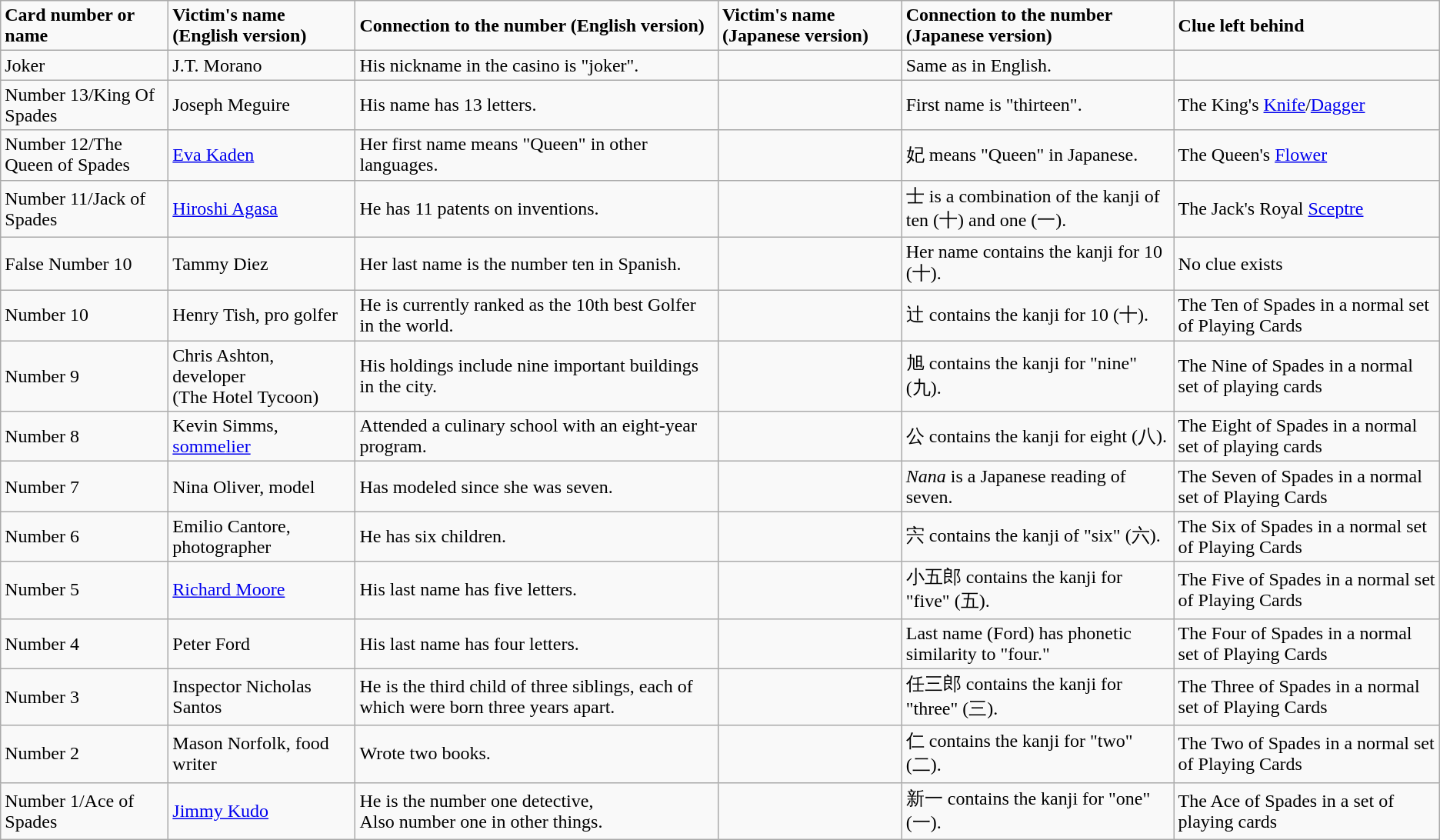<table class="wikitable">
<tr>
<td><strong>Card number or name</strong></td>
<td><strong>Victim's name (English version)</strong></td>
<td><strong>Connection to the number (English version)</strong></td>
<td><strong>Victim's name (Japanese version)</strong></td>
<td><strong>Connection to the number (Japanese version)</strong></td>
<td><strong>Clue left behind</strong></td>
</tr>
<tr>
<td>Joker</td>
<td>J.T. Morano</td>
<td>His nickname in the casino is "joker".</td>
<td></td>
<td>Same as in English.</td>
<td></td>
</tr>
<tr>
<td>Number 13/King Of Spades</td>
<td>Joseph Meguire</td>
<td>His name has 13 letters.</td>
<td></td>
<td>First name is "thirteen".</td>
<td>The King's <a href='#'>Knife</a>/<a href='#'>Dagger</a></td>
</tr>
<tr>
<td>Number 12/The Queen of Spades</td>
<td><a href='#'>Eva Kaden</a></td>
<td>Her first name means "Queen" in other languages.</td>
<td></td>
<td>妃 means "Queen" in Japanese.</td>
<td>The Queen's <a href='#'>Flower</a></td>
</tr>
<tr>
<td>Number 11/Jack of Spades</td>
<td><a href='#'>Hiroshi Agasa</a></td>
<td>He has 11 patents on inventions.</td>
<td></td>
<td>士 is a combination of the kanji of ten (十) and one (一).</td>
<td>The Jack's Royal <a href='#'>Sceptre</a></td>
</tr>
<tr>
<td>False Number 10</td>
<td>Tammy Diez</td>
<td>Her last name is the number ten in Spanish.</td>
<td></td>
<td>Her name contains the kanji for 10 (十).</td>
<td>No clue exists</td>
</tr>
<tr>
<td>Number 10</td>
<td>Henry Tish, pro golfer</td>
<td>He is currently ranked as the 10th best Golfer in the world.</td>
<td></td>
<td>辻 contains the kanji for 10 (十).</td>
<td>The Ten of Spades in a normal set of Playing Cards</td>
</tr>
<tr>
<td>Number 9</td>
<td>Chris Ashton, developer <br>(The Hotel Tycoon)</td>
<td>His holdings include nine important buildings in the city.</td>
<td></td>
<td>旭 contains the kanji for "nine" (九).</td>
<td>The Nine of Spades in a normal set of playing cards</td>
</tr>
<tr>
<td>Number 8</td>
<td>Kevin Simms, <a href='#'>sommelier</a></td>
<td>Attended a culinary school with an eight-year program.</td>
<td></td>
<td>公 contains the kanji for eight (八).</td>
<td>The Eight of Spades in a normal set of playing cards</td>
</tr>
<tr>
<td>Number 7</td>
<td>Nina Oliver, model</td>
<td>Has modeled since she was seven.</td>
<td></td>
<td><em>Nana</em> is a Japanese reading of seven.</td>
<td>The Seven of Spades in a normal set of Playing Cards</td>
</tr>
<tr>
<td>Number 6</td>
<td>Emilio Cantore, photographer</td>
<td>He has six children.</td>
<td></td>
<td>宍 contains the kanji of "six" (六).</td>
<td>The Six of Spades in a normal set of Playing Cards</td>
</tr>
<tr>
<td>Number 5</td>
<td><a href='#'>Richard Moore</a></td>
<td>His last name has five letters.</td>
<td></td>
<td>小五郎 contains the kanji for "five" (五).</td>
<td>The Five of Spades in a normal set of Playing Cards</td>
</tr>
<tr>
<td>Number 4</td>
<td>Peter Ford</td>
<td>His last name has four letters.</td>
<td></td>
<td>Last name (Ford) has phonetic similarity to "four."</td>
<td>The Four of Spades in a normal set of Playing Cards</td>
</tr>
<tr>
<td>Number 3</td>
<td>Inspector Nicholas Santos</td>
<td>He is the third child of three siblings, each of which were born three years apart.</td>
<td></td>
<td>任三郎 contains the kanji for "three" (三).</td>
<td>The Three of Spades in a normal set of Playing Cards</td>
</tr>
<tr>
<td>Number 2</td>
<td>Mason Norfolk, food writer</td>
<td>Wrote two books.</td>
<td></td>
<td>仁 contains the kanji for "two" (二).</td>
<td>The Two of Spades in a normal set of Playing Cards</td>
</tr>
<tr>
<td>Number 1/Ace of Spades</td>
<td><a href='#'>Jimmy Kudo</a></td>
<td>He is the number one detective,<br> Also number one in other things.</td>
<td></td>
<td>新一 contains the kanji for "one" (一).</td>
<td>The Ace of Spades in a set of playing cards</td>
</tr>
</table>
